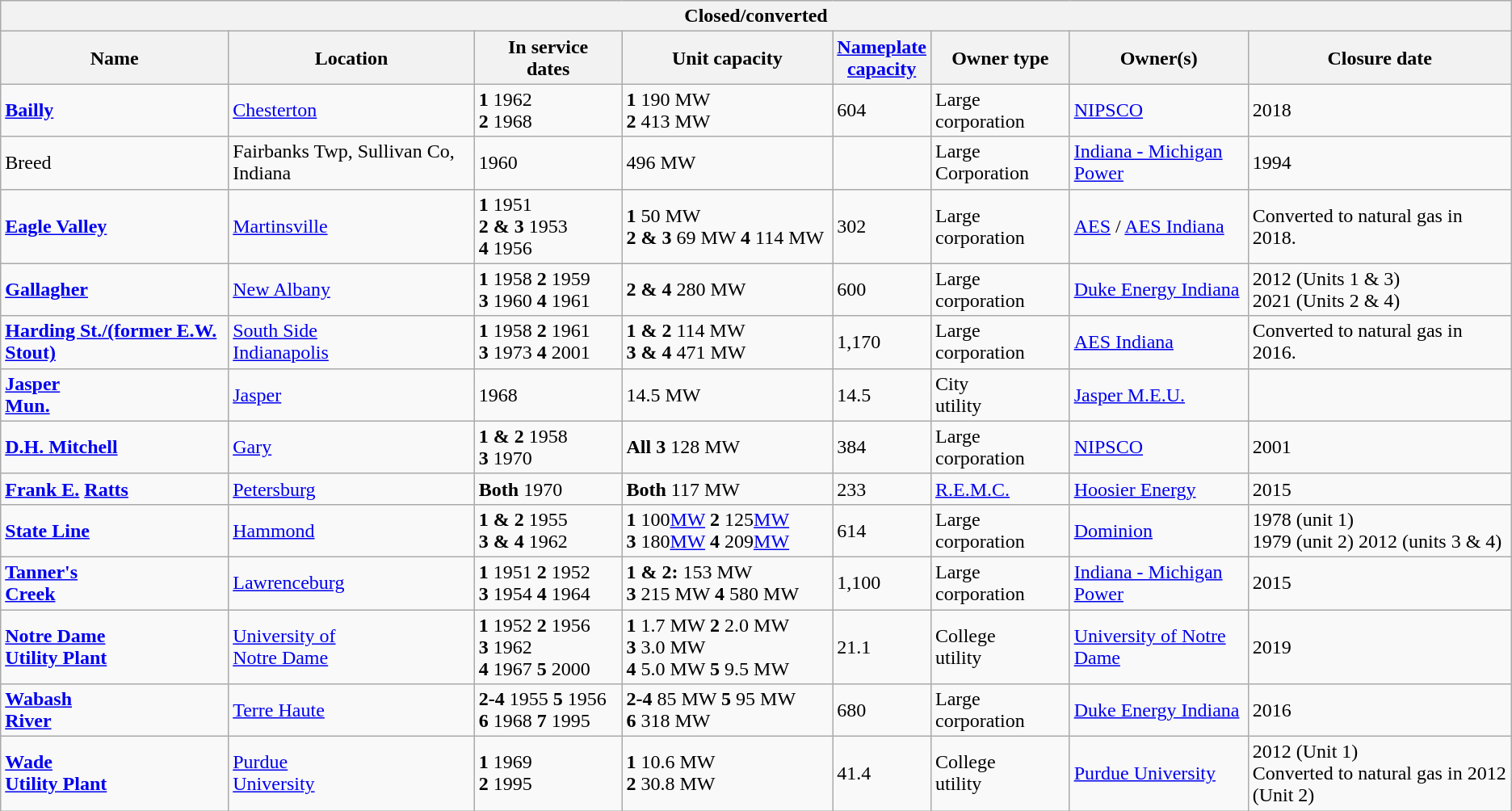<table class="wikitable">
<tr>
<th colspan="8">Closed/converted</th>
</tr>
<tr>
<th>Name</th>
<th>Location</th>
<th>In service<br>dates</th>
<th>Unit capacity</th>
<th><a href='#'>Nameplate</a><br><a href='#'>capacity</a></th>
<th>Owner type</th>
<th>Owner(s)</th>
<th>Closure date</th>
</tr>
<tr>
<td><strong><a href='#'>Bailly</a></strong></td>
<td><a href='#'>Chesterton</a></td>
<td><strong>1</strong> 1962<br><strong>2</strong> 1968</td>
<td><strong>1</strong> 190 MW<br><strong>2</strong> 413 MW</td>
<td>604</td>
<td>Large<br>corporation</td>
<td><a href='#'>NIPSCO</a></td>
<td>2018</td>
</tr>
<tr>
<td>Breed</td>
<td>Fairbanks Twp, Sullivan Co, Indiana</td>
<td>1960</td>
<td>496 MW</td>
<td></td>
<td>Large Corporation</td>
<td><a href='#'>Indiana - Michigan Power</a></td>
<td>1994</td>
</tr>
<tr>
<td><strong><a href='#'>Eagle Valley</a></strong></td>
<td><a href='#'>Martinsville</a></td>
<td><strong>1</strong> 1951 <br> <strong>2 & 3</strong> 1953 <strong>4</strong> 1956</td>
<td><strong>1</strong> 50 MW <br> <strong>2 & 3</strong> 69 MW <strong>4</strong> 114 MW</td>
<td>302</td>
<td>Large <br> corporation</td>
<td><a href='#'>AES</a> / <a href='#'>AES Indiana</a></td>
<td>Converted to natural gas in 2018.</td>
</tr>
<tr>
<td><strong><a href='#'>Gallagher</a></strong></td>
<td><a href='#'>New Albany</a></td>
<td><strong>1</strong> 1958 <strong>2</strong> 1959<br><strong>3</strong> 1960 <strong>4</strong> 1961</td>
<td><strong>2 & 4</strong> 280 MW</td>
<td>600</td>
<td>Large<br>corporation</td>
<td><a href='#'>Duke Energy Indiana</a></td>
<td>2012 (Units 1 & 3)<br>2021 (Units 2 & 4)</td>
</tr>
<tr>
<td><strong><a href='#'>Harding St./(former E.W. Stout)</a></strong></td>
<td><a href='#'>South Side</a><br><a href='#'>Indianapolis</a></td>
<td><strong>1</strong> 1958 <strong>2</strong> 1961<br><strong>3</strong> 1973 <strong>4</strong> 2001</td>
<td><strong>1 & 2</strong> 114 MW<br><strong>3 & 4</strong> 471 MW</td>
<td>1,170</td>
<td>Large<br>corporation</td>
<td><a href='#'>AES Indiana</a></td>
<td>Converted to natural gas in 2016.</td>
</tr>
<tr>
<td><strong><a href='#'>Jasper</a></strong><br><strong><a href='#'>Mun.</a></strong></td>
<td><a href='#'>Jasper</a></td>
<td>1968</td>
<td>14.5 MW</td>
<td>14.5</td>
<td>City<br>utility</td>
<td><a href='#'>Jasper M.E.U.</a></td>
<td></td>
</tr>
<tr>
<td><strong><a href='#'>D.H. Mitchell</a></strong></td>
<td><a href='#'>Gary</a></td>
<td><strong>1 & 2</strong> 1958<br><strong>3</strong> 1970</td>
<td><strong>All 3</strong> 128 MW</td>
<td>384</td>
<td>Large<br>corporation</td>
<td><a href='#'>NIPSCO</a></td>
<td>2001</td>
</tr>
<tr>
<td><strong><a href='#'>Frank E.</a></strong> <strong><a href='#'>Ratts</a></strong></td>
<td><a href='#'>Petersburg</a></td>
<td><strong>Both</strong> 1970</td>
<td><strong>Both</strong> 117 MW</td>
<td>233</td>
<td><a href='#'>R.E.M.C.</a></td>
<td><a href='#'>Hoosier Energy</a></td>
<td>2015</td>
</tr>
<tr>
<td><strong><a href='#'>State Line</a></strong></td>
<td><a href='#'>Hammond</a></td>
<td><strong>1 & 2</strong> 1955<br><strong>3 & 4</strong> 1962</td>
<td><strong>1</strong> 100<a href='#'>MW</a> <strong>2</strong> 125<a href='#'>MW</a><br><strong>3</strong> 180<a href='#'>MW</a> <strong>4</strong> 209<a href='#'>MW</a></td>
<td>614</td>
<td>Large<br>corporation</td>
<td><a href='#'>Dominion</a></td>
<td>1978 (unit 1)<br>1979 (unit 2)
2012 (units 3 & 4)</td>
</tr>
<tr>
<td><strong><a href='#'>Tanner's</a></strong><br><strong><a href='#'>Creek</a></strong></td>
<td><a href='#'>Lawrenceburg</a></td>
<td><strong>1</strong> 1951 <strong>2</strong> 1952<br><strong>3</strong> 1954 <strong>4</strong> 1964</td>
<td><strong>1 & 2:</strong> 153 MW<br><strong>3</strong> 215 MW <strong>4</strong> 580 MW</td>
<td>1,100</td>
<td>Large<br>corporation</td>
<td><a href='#'>Indiana - Michigan Power</a></td>
<td>2015</td>
</tr>
<tr>
<td><strong><a href='#'>Notre Dame</a></strong><br><strong><a href='#'>Utility Plant</a></strong></td>
<td><a href='#'>University of</a><br><a href='#'>Notre Dame</a></td>
<td><strong>1</strong> 1952 <strong>2</strong> 1956 <strong>3</strong> 1962<br><strong>4</strong> 1967 <strong>5</strong> 2000</td>
<td><strong>1</strong> 1.7 MW <strong>2</strong> 2.0 MW <strong>3</strong> 3.0 MW<br><strong>4</strong> 5.0 MW <strong>5</strong> 9.5 MW</td>
<td>21.1</td>
<td>College<br>utility</td>
<td><a href='#'>University of Notre Dame</a></td>
<td>2019</td>
</tr>
<tr>
<td><strong><a href='#'>Wabash</a></strong><br><strong><a href='#'>River</a></strong></td>
<td><a href='#'>Terre Haute</a></td>
<td><strong>2-4</strong> 1955 <strong>5</strong> 1956<br><strong>6</strong> 1968 <strong>7</strong> 1995</td>
<td><strong>2-4</strong> 85 MW <strong>5</strong> 95 MW<br><strong>6</strong> 318 MW</td>
<td>680</td>
<td>Large<br>corporation</td>
<td><a href='#'>Duke Energy Indiana</a></td>
<td>2016</td>
</tr>
<tr>
<td><strong><a href='#'>Wade</a></strong><br><strong><a href='#'>Utility Plant</a></strong></td>
<td><a href='#'>Purdue</a><br><a href='#'>University</a></td>
<td><strong>1</strong> 1969<br><strong>2</strong> 1995</td>
<td><strong>1</strong> 10.6 MW<br><strong>2</strong> 30.8 MW</td>
<td>41.4</td>
<td>College<br>utility</td>
<td><a href='#'>Purdue University</a></td>
<td>2012 (Unit 1)<br>Converted to natural gas in 2012 (Unit 2)</td>
</tr>
</table>
